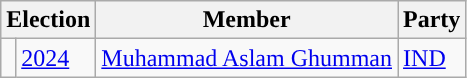<table class="wikitable">
<tr>
<th colspan="2">Election</th>
<th>Member</th>
<th>Party</th>
</tr>
<tr>
<td style="background-color: "></td>
<td><a href='#'>2024</a></td>
<td><a href='#'>Muhammad Aslam Ghumman</a></td>
<td><a href='#'>IND</a></td>
</tr>
</table>
